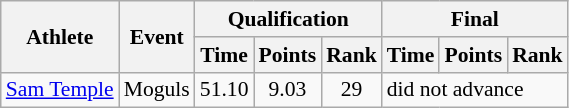<table class="wikitable" style="font-size:90%">
<tr>
<th rowspan="2">Athlete</th>
<th rowspan="2">Event</th>
<th colspan="3">Qualification</th>
<th colspan="3">Final</th>
</tr>
<tr>
<th>Time</th>
<th>Points</th>
<th>Rank</th>
<th>Time</th>
<th>Points</th>
<th>Rank</th>
</tr>
<tr>
<td><a href='#'>Sam Temple</a></td>
<td>Moguls</td>
<td align="center">51.10</td>
<td align="center">9.03</td>
<td align="center">29</td>
<td colspan="3">did not advance</td>
</tr>
</table>
